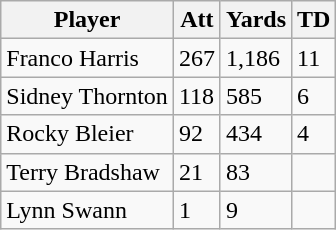<table class="wikitable">
<tr>
<th>Player</th>
<th>Att</th>
<th>Yards</th>
<th>TD</th>
</tr>
<tr>
<td>Franco Harris</td>
<td>267</td>
<td>1,186</td>
<td>11</td>
</tr>
<tr>
<td>Sidney Thornton</td>
<td>118</td>
<td>585</td>
<td>6</td>
</tr>
<tr>
<td>Rocky Bleier</td>
<td>92</td>
<td>434</td>
<td>4</td>
</tr>
<tr>
<td>Terry Bradshaw</td>
<td>21</td>
<td>83</td>
<td></td>
</tr>
<tr>
<td>Lynn Swann</td>
<td>1</td>
<td>9</td>
<td></td>
</tr>
</table>
